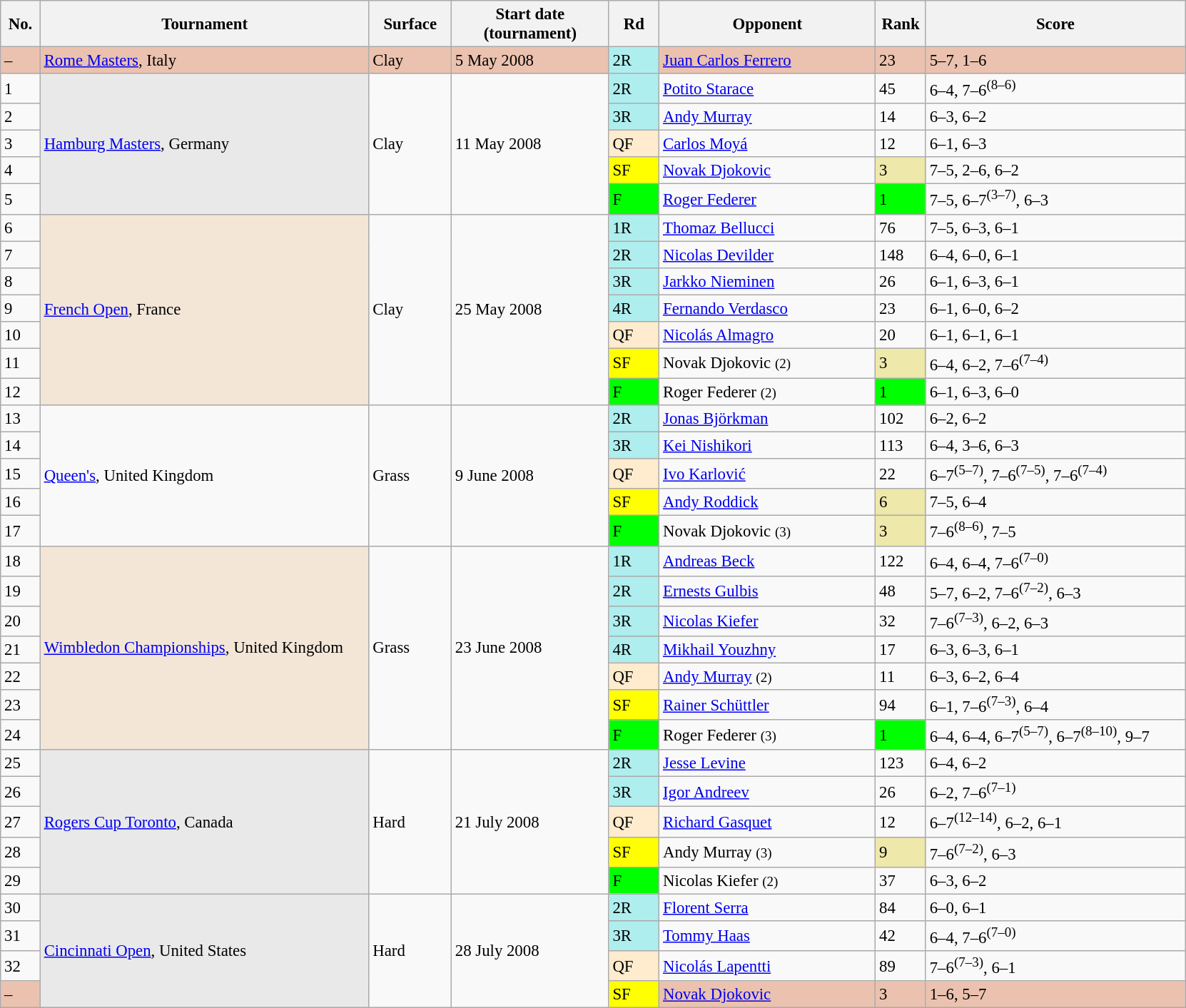<table class="wikitable sortable" style=font-size:95%>
<tr>
<th style="width:30px">No.</th>
<th style="width:300px">Tournament</th>
<th style="width:70px">Surface</th>
<th style="width:140px">Start date<br>(tournament)</th>
<th style="width:40px">Rd</th>
<th style="width:195px">Opponent</th>
<th style="width:40px">Rank</th>
<th style="width:235px">Score</th>
</tr>
<tr>
<td style="background:#ebc2af;">–</td>
<td style="background:#ebc2af;"><a href='#'>Rome Masters</a>, Italy</td>
<td style="background:#ebc2af;">Clay</td>
<td style="background:#ebc2af;">5 May 2008</td>
<td bgcolor=afeeee>2R</td>
<td style="background:#ebc2af;"> <a href='#'>Juan Carlos Ferrero</a></td>
<td style="background:#ebc2af;">23</td>
<td style="background:#ebc2af;">5–7, 1–6</td>
</tr>
<tr>
<td>1</td>
<td style="background:#e9e9e9;" rowspan=5><a href='#'>Hamburg Masters</a>, Germany</td>
<td rowspan="5">Clay</td>
<td rowspan=5>11 May 2008</td>
<td bgcolor=afeeee>2R</td>
<td> <a href='#'>Potito Starace</a></td>
<td>45</td>
<td>6–4, 7–6<sup>(8–6)</sup></td>
</tr>
<tr>
<td>2</td>
<td bgcolor=afeeee>3R</td>
<td> <a href='#'>Andy Murray</a></td>
<td>14</td>
<td>6–3, 6–2</td>
</tr>
<tr>
<td>3</td>
<td bgcolor=ffebcd>QF</td>
<td> <a href='#'>Carlos Moyá</a></td>
<td>12</td>
<td>6–1, 6–3</td>
</tr>
<tr>
<td>4</td>
<td style="background:yellow;">SF</td>
<td> <a href='#'>Novak Djokovic</a></td>
<td bgcolor=EEE8AA>3</td>
<td>7–5, 2–6, 6–2</td>
</tr>
<tr>
<td>5</td>
<td bgcolor=lime>F</td>
<td> <a href='#'>Roger Federer</a></td>
<td bgcolor=lime>1</td>
<td>7–5, 6–7<sup>(3–7)</sup>, 6–3</td>
</tr>
<tr>
<td>6</td>
<td style="background:#f3e6d7;" rowspan=7><a href='#'>French Open</a>, France</td>
<td rowspan="7">Clay</td>
<td rowspan=7>25 May 2008</td>
<td bgcolor=afeeee>1R</td>
<td> <a href='#'>Thomaz Bellucci</a></td>
<td>76</td>
<td>7–5, 6–3, 6–1</td>
</tr>
<tr>
<td>7</td>
<td bgcolor=afeeee>2R</td>
<td> <a href='#'>Nicolas Devilder</a></td>
<td>148</td>
<td>6–4, 6–0, 6–1</td>
</tr>
<tr>
<td>8</td>
<td bgcolor=afeeee>3R</td>
<td> <a href='#'>Jarkko Nieminen</a></td>
<td>26</td>
<td>6–1, 6–3, 6–1</td>
</tr>
<tr>
<td>9</td>
<td bgcolor=afeeee>4R</td>
<td> <a href='#'>Fernando Verdasco</a></td>
<td>23</td>
<td>6–1, 6–0, 6–2</td>
</tr>
<tr>
<td>10</td>
<td bgcolor=ffebcd>QF</td>
<td> <a href='#'>Nicolás Almagro</a></td>
<td>20</td>
<td>6–1, 6–1, 6–1</td>
</tr>
<tr>
<td>11</td>
<td style="background:yellow;">SF</td>
<td> Novak Djokovic <small>(2)</small></td>
<td bgcolor=EEE8AA>3</td>
<td>6–4, 6–2, 7–6<sup>(7–4)</sup></td>
</tr>
<tr>
<td>12</td>
<td bgcolor=lime>F</td>
<td> Roger Federer <small>(2)</small></td>
<td bgcolor=lime>1</td>
<td>6–1, 6–3, 6–0</td>
</tr>
<tr>
<td>13</td>
<td rowspan=5><a href='#'>Queen's</a>, United Kingdom</td>
<td rowspan="5">Grass</td>
<td rowspan=5>9 June 2008</td>
<td bgcolor=afeeee>2R</td>
<td> <a href='#'>Jonas Björkman</a></td>
<td>102</td>
<td>6–2, 6–2</td>
</tr>
<tr>
<td>14</td>
<td bgcolor=afeeee>3R</td>
<td> <a href='#'>Kei Nishikori</a></td>
<td>113</td>
<td>6–4, 3–6, 6–3</td>
</tr>
<tr>
<td>15</td>
<td bgcolor=ffebcd>QF</td>
<td> <a href='#'>Ivo Karlović</a></td>
<td>22</td>
<td>6–7<sup>(5–7)</sup>, 7–6<sup>(7–5)</sup>, 7–6<sup>(7–4)</sup></td>
</tr>
<tr>
<td>16</td>
<td style="background:yellow;">SF</td>
<td> <a href='#'>Andy Roddick</a></td>
<td bgcolor=EEE8AA>6</td>
<td>7–5, 6–4</td>
</tr>
<tr>
<td>17</td>
<td bgcolor=lime>F</td>
<td> Novak Djokovic <small>(3)</small></td>
<td bgcolor=EEE8AA>3</td>
<td>7–6<sup>(8–6)</sup>, 7–5</td>
</tr>
<tr>
<td>18</td>
<td style="background:#f3e6d7;" rowspan=7><a href='#'>Wimbledon Championships</a>, United Kingdom</td>
<td rowspan="7">Grass</td>
<td rowspan=7>23 June 2008</td>
<td bgcolor=afeeee>1R</td>
<td> <a href='#'>Andreas Beck</a></td>
<td>122</td>
<td>6–4, 6–4, 7–6<sup>(7–0)</sup></td>
</tr>
<tr>
<td>19</td>
<td bgcolor=afeeee>2R</td>
<td> <a href='#'>Ernests Gulbis</a></td>
<td>48</td>
<td>5–7, 6–2, 7–6<sup>(7–2)</sup>, 6–3</td>
</tr>
<tr>
<td>20</td>
<td bgcolor=afeeee>3R</td>
<td> <a href='#'>Nicolas Kiefer</a></td>
<td>32</td>
<td>7–6<sup>(7–3)</sup>, 6–2, 6–3</td>
</tr>
<tr>
<td>21</td>
<td bgcolor=afeeee>4R</td>
<td> <a href='#'>Mikhail Youzhny</a></td>
<td>17</td>
<td>6–3, 6–3, 6–1</td>
</tr>
<tr>
<td>22</td>
<td bgcolor=ffebcd>QF</td>
<td> <a href='#'>Andy Murray</a> <small>(2)</small></td>
<td>11</td>
<td>6–3, 6–2, 6–4</td>
</tr>
<tr>
<td>23</td>
<td style="background:yellow;">SF</td>
<td> <a href='#'>Rainer Schüttler</a></td>
<td>94</td>
<td>6–1, 7–6<sup>(7–3)</sup>, 6–4</td>
</tr>
<tr>
<td>24</td>
<td bgcolor=lime>F</td>
<td> Roger Federer <small>(3)</small></td>
<td bgcolor=lime>1</td>
<td>6–4, 6–4, 6–7<sup>(5–7)</sup>, 6–7<sup>(8–10)</sup>, 9–7</td>
</tr>
<tr>
<td>25</td>
<td style="background:#e9e9e9;" rowspan=5><a href='#'>Rogers Cup Toronto</a>, Canada</td>
<td rowspan="5">Hard</td>
<td rowspan=5>21 July 2008</td>
<td bgcolor=afeeee>2R</td>
<td> <a href='#'>Jesse Levine</a></td>
<td>123</td>
<td>6–4, 6–2</td>
</tr>
<tr>
<td>26</td>
<td bgcolor=afeeee>3R</td>
<td> <a href='#'>Igor Andreev</a></td>
<td>26</td>
<td>6–2, 7–6<sup>(7–1)</sup></td>
</tr>
<tr>
<td>27</td>
<td bgcolor=ffebcd>QF</td>
<td> <a href='#'>Richard Gasquet</a></td>
<td>12</td>
<td>6–7<sup>(12–14)</sup>, 6–2, 6–1</td>
</tr>
<tr>
<td>28</td>
<td style="background:yellow;">SF</td>
<td> Andy Murray <small>(3)</small></td>
<td bgcolor=EEE8AA>9</td>
<td>7–6<sup>(7–2)</sup>, 6–3</td>
</tr>
<tr>
<td>29</td>
<td bgcolor=lime>F</td>
<td> Nicolas Kiefer <small>(2)</small></td>
<td>37</td>
<td>6–3, 6–2</td>
</tr>
<tr>
<td>30</td>
<td style="background:#e9e9e9;" rowspan=4><a href='#'>Cincinnati Open</a>, United States</td>
<td rowspan="4">Hard</td>
<td rowspan=4>28 July 2008</td>
<td bgcolor=afeeee>2R</td>
<td> <a href='#'>Florent Serra</a></td>
<td>84</td>
<td>6–0, 6–1</td>
</tr>
<tr>
<td>31</td>
<td bgcolor=afeeee>3R</td>
<td> <a href='#'>Tommy Haas</a></td>
<td>42</td>
<td>6–4, 7–6<sup>(7–0)</sup></td>
</tr>
<tr>
<td>32</td>
<td bgcolor=ffebcd>QF</td>
<td> <a href='#'>Nicolás Lapentti</a></td>
<td>89</td>
<td>7–6<sup>(7–3)</sup>, 6–1</td>
</tr>
<tr>
<td bgcolor=EBC2AF>–</td>
<td style="background:yellow;">SF</td>
<td style="background:#ebc2af;"> <a href='#'>Novak Djokovic</a></td>
<td style="background:#ebc2af;">3</td>
<td style="background:#ebc2af;">1–6, 5–7</td>
</tr>
</table>
